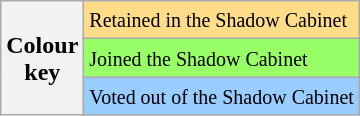<table class="wikitable">
<tr>
<th rowspan=3>Colour<br>key</th>
<td bgcolor=ffdd88><small>Retained in the Shadow Cabinet</small></td>
</tr>
<tr bgcolor=99ff66>
<td><small>Joined the Shadow Cabinet</small></td>
</tr>
<tr bgcolor=99ccff>
<td><small>Voted out of the Shadow Cabinet</small></td>
</tr>
</table>
